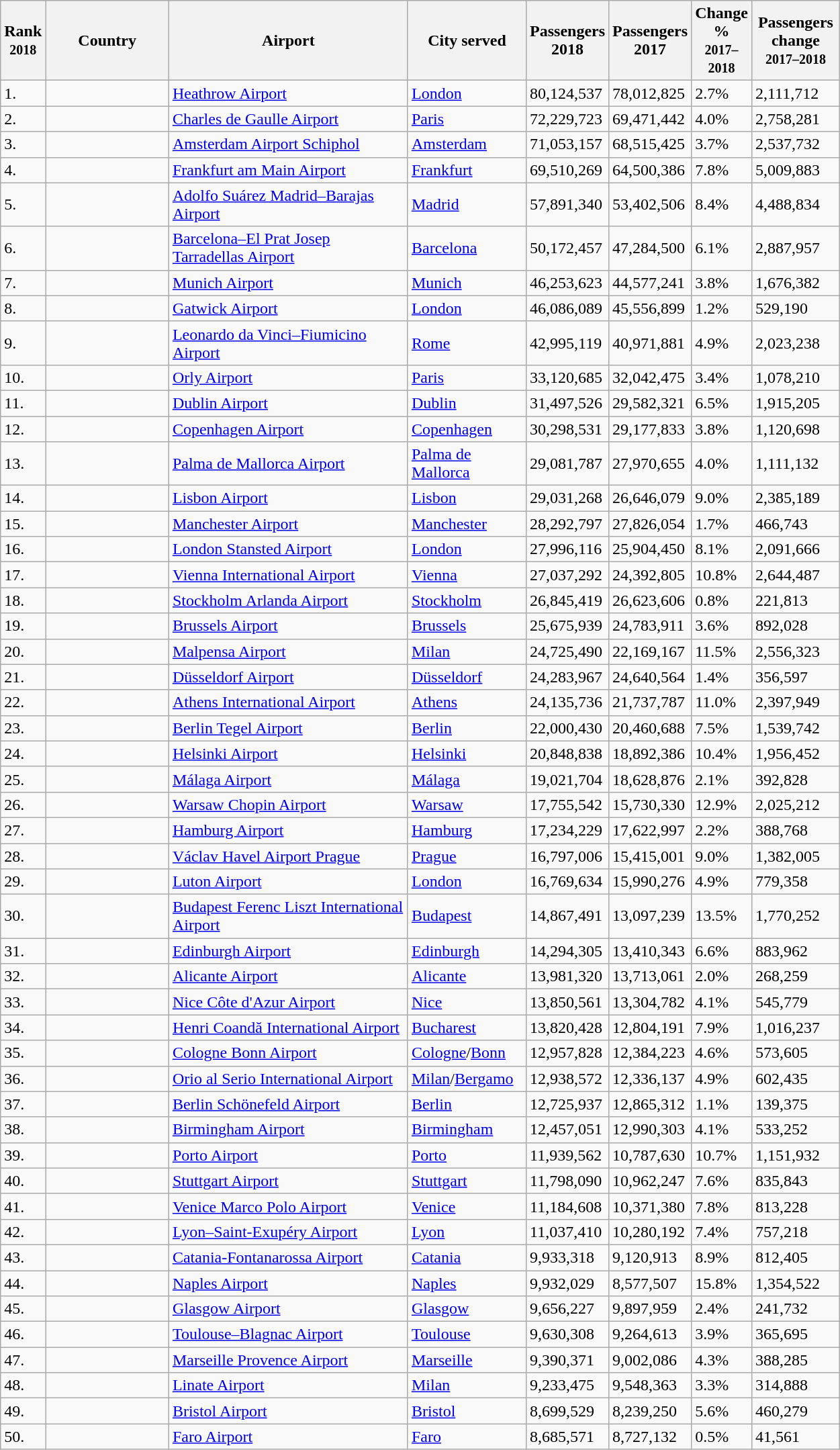<table class="wikitable sortable">
<tr>
<th>Rank<br><small>2018</small></th>
<th style="width:115px;">Country</th>
<th style="width:230px;">Airport</th>
<th style="width:110px;">City served</th>
<th>Passengers<br>2018</th>
<th>Passengers<br>2017</th>
<th style="width:40px;">Change %<br><small>2017–2018</small></th>
<th style="width:80px;">Passengers change<br><small>2017–2018</small></th>
</tr>
<tr>
<td>1.</td>
<td></td>
<td><a href='#'>Heathrow Airport</a></td>
<td><a href='#'>London</a></td>
<td>80,124,537</td>
<td>78,012,825</td>
<td>2.7%</td>
<td>2,111,712</td>
</tr>
<tr>
<td>2.</td>
<td></td>
<td><a href='#'>Charles de Gaulle Airport</a></td>
<td><a href='#'>Paris</a></td>
<td>72,229,723</td>
<td>69,471,442</td>
<td>4.0%</td>
<td>2,758,281</td>
</tr>
<tr>
<td>3.</td>
<td></td>
<td><a href='#'>Amsterdam Airport Schiphol</a></td>
<td><a href='#'>Amsterdam</a></td>
<td>71,053,157</td>
<td>68,515,425</td>
<td>3.7%</td>
<td>2,537,732</td>
</tr>
<tr>
<td>4.</td>
<td></td>
<td><a href='#'>Frankfurt am Main Airport</a></td>
<td><a href='#'>Frankfurt</a></td>
<td>69,510,269</td>
<td>64,500,386</td>
<td>7.8%</td>
<td>5,009,883</td>
</tr>
<tr>
<td>5.</td>
<td></td>
<td><a href='#'>Adolfo Suárez Madrid–Barajas Airport</a></td>
<td><a href='#'>Madrid</a></td>
<td>57,891,340</td>
<td>53,402,506</td>
<td>8.4%</td>
<td>4,488,834</td>
</tr>
<tr>
<td>6.</td>
<td></td>
<td><a href='#'>Barcelona–El Prat Josep Tarradellas Airport</a></td>
<td><a href='#'>Barcelona</a></td>
<td>50,172,457</td>
<td>47,284,500</td>
<td>6.1%</td>
<td>2,887,957</td>
</tr>
<tr>
<td>7.</td>
<td></td>
<td><a href='#'>Munich Airport</a></td>
<td><a href='#'>Munich</a></td>
<td>46,253,623</td>
<td>44,577,241</td>
<td>3.8%</td>
<td>1,676,382</td>
</tr>
<tr>
<td>8.</td>
<td></td>
<td><a href='#'>Gatwick Airport</a></td>
<td><a href='#'>London</a></td>
<td>46,086,089</td>
<td>45,556,899</td>
<td>1.2%</td>
<td>529,190</td>
</tr>
<tr>
<td>9.</td>
<td></td>
<td><a href='#'>Leonardo da Vinci–Fiumicino Airport</a></td>
<td><a href='#'>Rome</a></td>
<td>42,995,119</td>
<td>40,971,881</td>
<td>4.9%</td>
<td>2,023,238</td>
</tr>
<tr>
<td>10.</td>
<td></td>
<td><a href='#'>Orly Airport</a></td>
<td><a href='#'>Paris</a></td>
<td>33,120,685</td>
<td>32,042,475</td>
<td>3.4%</td>
<td>1,078,210</td>
</tr>
<tr>
<td>11.</td>
<td></td>
<td><a href='#'>Dublin Airport</a></td>
<td><a href='#'>Dublin</a></td>
<td>31,497,526</td>
<td>29,582,321</td>
<td>6.5%</td>
<td>1,915,205</td>
</tr>
<tr>
<td>12.</td>
<td></td>
<td><a href='#'>Copenhagen Airport</a></td>
<td><a href='#'>Copenhagen</a></td>
<td>30,298,531</td>
<td>29,177,833</td>
<td>3.8%</td>
<td>1,120,698</td>
</tr>
<tr>
<td>13.</td>
<td></td>
<td><a href='#'>Palma de Mallorca Airport</a></td>
<td><a href='#'>Palma de Mallorca</a></td>
<td>29,081,787</td>
<td>27,970,655</td>
<td>4.0%</td>
<td>1,111,132</td>
</tr>
<tr>
<td>14.</td>
<td></td>
<td><a href='#'>Lisbon Airport</a></td>
<td><a href='#'>Lisbon</a></td>
<td>29,031,268</td>
<td>26,646,079</td>
<td>9.0%</td>
<td>2,385,189</td>
</tr>
<tr>
<td>15.</td>
<td></td>
<td><a href='#'>Manchester Airport</a></td>
<td><a href='#'>Manchester</a></td>
<td>28,292,797</td>
<td>27,826,054</td>
<td>1.7%</td>
<td>466,743</td>
</tr>
<tr>
<td>16.</td>
<td></td>
<td><a href='#'>London Stansted Airport</a></td>
<td><a href='#'>London</a></td>
<td>27,996,116</td>
<td>25,904,450</td>
<td>8.1%</td>
<td>2,091,666</td>
</tr>
<tr>
<td>17.</td>
<td></td>
<td><a href='#'>Vienna International Airport</a></td>
<td><a href='#'>Vienna</a></td>
<td>27,037,292</td>
<td>24,392,805</td>
<td>10.8%</td>
<td>2,644,487</td>
</tr>
<tr>
<td>18.</td>
<td></td>
<td><a href='#'>Stockholm Arlanda Airport</a></td>
<td><a href='#'>Stockholm</a></td>
<td>26,845,419</td>
<td>26,623,606</td>
<td>0.8%</td>
<td>221,813</td>
</tr>
<tr>
<td>19.</td>
<td></td>
<td><a href='#'>Brussels Airport</a></td>
<td><a href='#'>Brussels</a></td>
<td>25,675,939</td>
<td>24,783,911</td>
<td>3.6%</td>
<td>892,028</td>
</tr>
<tr>
<td>20.</td>
<td></td>
<td><a href='#'>Malpensa Airport</a></td>
<td><a href='#'>Milan</a></td>
<td>24,725,490</td>
<td>22,169,167</td>
<td>11.5%</td>
<td>2,556,323</td>
</tr>
<tr>
<td>21.</td>
<td></td>
<td><a href='#'>Düsseldorf Airport</a></td>
<td><a href='#'>Düsseldorf</a></td>
<td>24,283,967</td>
<td>24,640,564</td>
<td>1.4%</td>
<td>356,597</td>
</tr>
<tr>
<td>22.</td>
<td></td>
<td><a href='#'>Athens International Airport</a></td>
<td><a href='#'>Athens</a></td>
<td>24,135,736</td>
<td>21,737,787</td>
<td>11.0%</td>
<td>2,397,949</td>
</tr>
<tr>
<td>23.</td>
<td></td>
<td><a href='#'>Berlin Tegel Airport</a></td>
<td><a href='#'>Berlin</a></td>
<td>22,000,430</td>
<td>20,460,688</td>
<td>7.5%</td>
<td>1,539,742</td>
</tr>
<tr>
<td>24.</td>
<td></td>
<td><a href='#'>Helsinki Airport</a></td>
<td><a href='#'>Helsinki</a></td>
<td>20,848,838</td>
<td>18,892,386</td>
<td>10.4%</td>
<td>1,956,452</td>
</tr>
<tr>
<td>25.</td>
<td></td>
<td><a href='#'>Málaga Airport</a></td>
<td><a href='#'>Málaga</a></td>
<td>19,021,704</td>
<td>18,628,876</td>
<td>2.1%</td>
<td>392,828</td>
</tr>
<tr>
<td>26.</td>
<td></td>
<td><a href='#'>Warsaw Chopin Airport</a></td>
<td><a href='#'>Warsaw</a></td>
<td>17,755,542</td>
<td>15,730,330</td>
<td>12.9%</td>
<td>2,025,212</td>
</tr>
<tr>
<td>27.</td>
<td></td>
<td><a href='#'>Hamburg Airport</a></td>
<td><a href='#'>Hamburg</a></td>
<td>17,234,229</td>
<td>17,622,997</td>
<td>2.2%</td>
<td>388,768</td>
</tr>
<tr>
<td>28.</td>
<td></td>
<td><a href='#'>Václav Havel Airport Prague</a></td>
<td><a href='#'>Prague</a></td>
<td>16,797,006</td>
<td>15,415,001</td>
<td>9.0%</td>
<td>1,382,005</td>
</tr>
<tr>
<td>29.</td>
<td></td>
<td><a href='#'>Luton Airport</a></td>
<td><a href='#'>London</a></td>
<td>16,769,634</td>
<td>15,990,276</td>
<td>4.9%</td>
<td>779,358</td>
</tr>
<tr>
<td>30.</td>
<td></td>
<td><a href='#'>Budapest Ferenc Liszt International Airport</a></td>
<td><a href='#'>Budapest</a></td>
<td>14,867,491</td>
<td>13,097,239</td>
<td>13.5%</td>
<td>1,770,252</td>
</tr>
<tr>
<td>31.</td>
<td></td>
<td><a href='#'>Edinburgh Airport</a></td>
<td><a href='#'>Edinburgh</a></td>
<td>14,294,305</td>
<td>13,410,343</td>
<td>6.6%</td>
<td>883,962</td>
</tr>
<tr>
<td>32.</td>
<td></td>
<td><a href='#'>Alicante Airport</a></td>
<td><a href='#'>Alicante</a></td>
<td>13,981,320</td>
<td>13,713,061</td>
<td>2.0%</td>
<td>268,259</td>
</tr>
<tr>
<td>33.</td>
<td></td>
<td><a href='#'>Nice Côte d'Azur Airport</a></td>
<td><a href='#'>Nice</a></td>
<td>13,850,561</td>
<td>13,304,782</td>
<td>4.1%</td>
<td>545,779</td>
</tr>
<tr>
<td>34.</td>
<td></td>
<td><a href='#'>Henri Coandă International Airport</a></td>
<td><a href='#'>Bucharest</a></td>
<td>13,820,428</td>
<td>12,804,191</td>
<td>7.9%</td>
<td>1,016,237</td>
</tr>
<tr>
<td>35.</td>
<td></td>
<td><a href='#'>Cologne Bonn Airport</a></td>
<td><a href='#'>Cologne</a>/<a href='#'>Bonn</a></td>
<td>12,957,828</td>
<td>12,384,223</td>
<td>4.6%</td>
<td>573,605</td>
</tr>
<tr>
<td>36.</td>
<td></td>
<td><a href='#'>Orio al Serio International Airport</a></td>
<td><a href='#'>Milan</a>/<a href='#'>Bergamo</a></td>
<td>12,938,572</td>
<td>12,336,137</td>
<td>4.9%</td>
<td>602,435</td>
</tr>
<tr>
<td>37.</td>
<td></td>
<td><a href='#'>Berlin Schönefeld Airport</a></td>
<td><a href='#'>Berlin</a></td>
<td>12,725,937</td>
<td>12,865,312</td>
<td>1.1%</td>
<td>139,375</td>
</tr>
<tr>
<td>38.</td>
<td></td>
<td><a href='#'>Birmingham Airport</a></td>
<td><a href='#'>Birmingham</a></td>
<td>12,457,051</td>
<td>12,990,303</td>
<td>4.1%</td>
<td>533,252</td>
</tr>
<tr>
<td>39.</td>
<td></td>
<td><a href='#'>Porto Airport</a></td>
<td><a href='#'>Porto</a></td>
<td>11,939,562</td>
<td>10,787,630</td>
<td>10.7%</td>
<td>1,151,932</td>
</tr>
<tr>
<td>40.</td>
<td></td>
<td><a href='#'>Stuttgart Airport</a></td>
<td><a href='#'>Stuttgart</a></td>
<td>11,798,090</td>
<td>10,962,247</td>
<td>7.6%</td>
<td>835,843</td>
</tr>
<tr>
<td>41.</td>
<td></td>
<td><a href='#'>Venice Marco Polo Airport</a></td>
<td><a href='#'>Venice</a></td>
<td>11,184,608</td>
<td>10,371,380</td>
<td>7.8%</td>
<td>813,228</td>
</tr>
<tr>
<td>42.</td>
<td></td>
<td><a href='#'>Lyon–Saint-Exupéry Airport</a></td>
<td><a href='#'>Lyon</a></td>
<td>11,037,410</td>
<td>10,280,192</td>
<td>7.4%</td>
<td>757,218</td>
</tr>
<tr>
<td>43.</td>
<td></td>
<td><a href='#'>Catania-Fontanarossa Airport</a></td>
<td><a href='#'>Catania</a></td>
<td>9,933,318</td>
<td>9,120,913</td>
<td>8.9%</td>
<td>812,405</td>
</tr>
<tr>
<td>44.</td>
<td></td>
<td><a href='#'>Naples Airport</a></td>
<td><a href='#'>Naples</a></td>
<td>9,932,029</td>
<td>8,577,507</td>
<td>15.8%</td>
<td>1,354,522</td>
</tr>
<tr>
<td>45.</td>
<td></td>
<td><a href='#'>Glasgow Airport</a></td>
<td><a href='#'>Glasgow</a></td>
<td>9,656,227</td>
<td>9,897,959</td>
<td>2.4%</td>
<td>241,732</td>
</tr>
<tr>
<td>46.</td>
<td></td>
<td><a href='#'>Toulouse–Blagnac Airport</a></td>
<td><a href='#'>Toulouse</a></td>
<td>9,630,308</td>
<td>9,264,613</td>
<td>3.9%</td>
<td>365,695</td>
</tr>
<tr>
<td>47.</td>
<td></td>
<td><a href='#'>Marseille Provence Airport</a></td>
<td><a href='#'>Marseille</a></td>
<td>9,390,371</td>
<td>9,002,086</td>
<td>4.3%</td>
<td>388,285</td>
</tr>
<tr>
<td>48.</td>
<td></td>
<td><a href='#'>Linate Airport</a></td>
<td><a href='#'>Milan</a></td>
<td>9,233,475</td>
<td>9,548,363</td>
<td>3.3%</td>
<td>314,888</td>
</tr>
<tr>
<td>49.</td>
<td></td>
<td><a href='#'>Bristol Airport</a></td>
<td><a href='#'>Bristol</a></td>
<td>8,699,529</td>
<td>8,239,250</td>
<td>5.6%</td>
<td>460,279</td>
</tr>
<tr>
<td>50.</td>
<td></td>
<td><a href='#'>Faro Airport</a></td>
<td><a href='#'>Faro</a></td>
<td>8,685,571</td>
<td>8,727,132</td>
<td>0.5%</td>
<td>41,561</td>
</tr>
</table>
